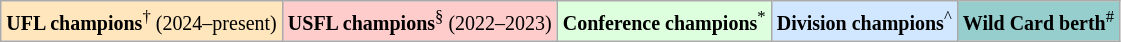<table class="wikitable">
<tr>
<td bgcolor="#ffe6bd"><small><strong>UFL champions</strong><sup>†</sup> (2024–present)</small></td>
<td bgcolor="#ffcccc"><small><strong>USFL champions</strong><sup>§</sup> (2022–2023)</small></td>
<td bgcolor="#ddffdd"><small><strong>Conference champions</strong><sup>*</sup></small></td>
<td bgcolor="#d0e7ff"><small><strong>Division champions</strong><sup>^</sup></small></td>
<td bgcolor="#96cdcd"><small><strong>Wild Card berth</strong><sup>#</sup></small></td>
</tr>
</table>
